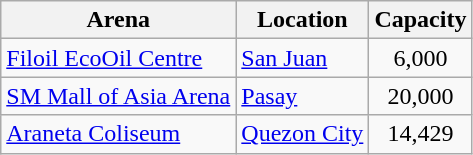<table class="wikitable">
<tr>
<th>Arena</th>
<th>Location</th>
<th>Capacity</th>
</tr>
<tr>
<td><a href='#'>Filoil EcoOil Centre</a></td>
<td><a href='#'>San Juan</a></td>
<td align=center>6,000</td>
</tr>
<tr>
<td><a href='#'>SM Mall of Asia Arena</a></td>
<td><a href='#'>Pasay</a></td>
<td align=center>20,000</td>
</tr>
<tr>
<td><a href='#'>Araneta Coliseum</a></td>
<td><a href='#'>Quezon City</a></td>
<td align=center>14,429</td>
</tr>
</table>
